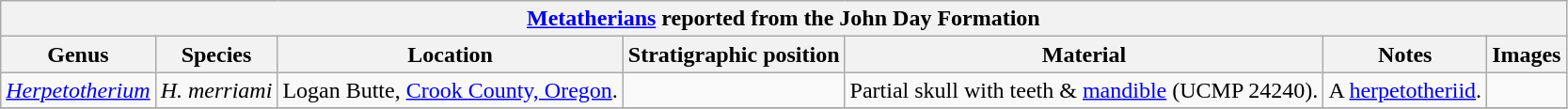<table class="wikitable" align="center">
<tr>
<th colspan="7" align="center"><strong><a href='#'>Metatherians</a> reported from the John Day Formation</strong></th>
</tr>
<tr>
<th>Genus</th>
<th>Species</th>
<th>Location</th>
<th><strong>Stratigraphic position</strong></th>
<th><strong>Material</strong></th>
<th>Notes</th>
<th>Images</th>
</tr>
<tr>
<td><em><a href='#'>Herpetotherium</a></em></td>
<td><em>H. merriami</em></td>
<td>Logan Butte, <a href='#'>Crook County, Oregon</a>.</td>
<td></td>
<td>Partial skull with teeth & <a href='#'>mandible</a> (UCMP 24240).</td>
<td>A <a href='#'>herpetotheriid</a>.</td>
<td></td>
</tr>
<tr>
</tr>
</table>
